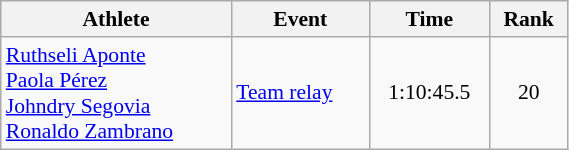<table class="wikitable" style="text-align:center; font-size:90%; width:30%;">
<tr>
<th>Athlete</th>
<th>Event</th>
<th>Time</th>
<th>Rank</th>
</tr>
<tr>
<td align="left"><a href='#'>Ruthseli Aponte</a><br> <a href='#'>Paola Pérez</a><br><a href='#'>Johndry Segovia</a><br> <a href='#'>Ronaldo Zambrano</a></td>
<td align="left"><a href='#'>Team relay</a></td>
<td>1:10:45.5</td>
<td>20</td>
</tr>
</table>
